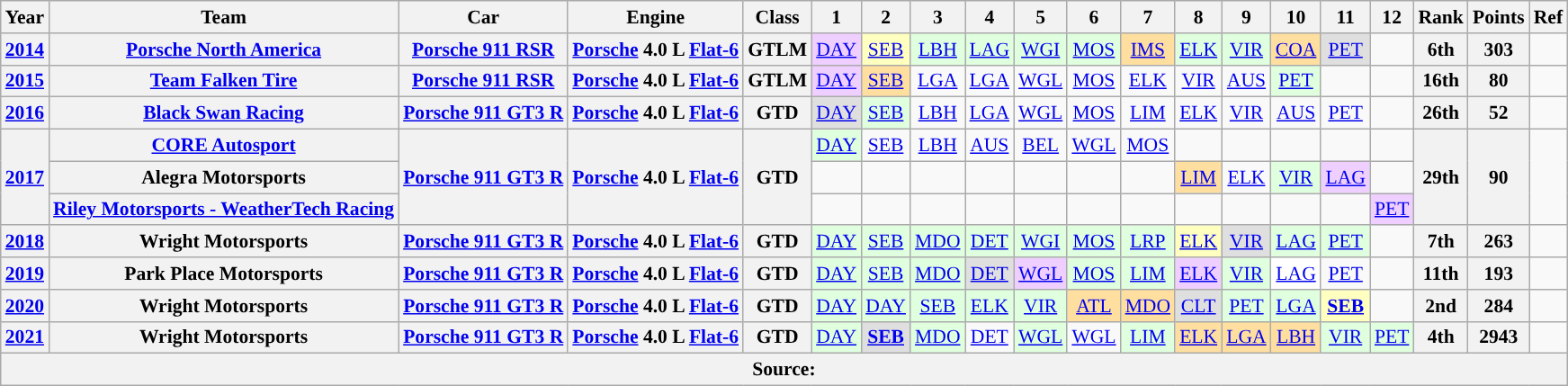<table class="wikitable" style="text-align:center; font-size:90%">
<tr>
<th>Year</th>
<th>Team</th>
<th>Car</th>
<th>Engine</th>
<th>Class</th>
<th>1</th>
<th>2</th>
<th>3</th>
<th>4</th>
<th>5</th>
<th>6</th>
<th>7</th>
<th>8</th>
<th>9</th>
<th>10</th>
<th>11</th>
<th>12</th>
<th>Rank</th>
<th>Points</th>
<th>Ref</th>
</tr>
<tr>
<th><a href='#'>2014</a></th>
<th><a href='#'>Porsche North America</a></th>
<th><a href='#'>Porsche 911 RSR</a></th>
<th><a href='#'>Porsche</a> 4.0 L <a href='#'>Flat-6</a></th>
<th>GTLM</th>
<td style="background:#EFCFFF;"><a href='#'>DAY</a> <br></td>
<td style="background:#FFFFBF;"><a href='#'>SEB</a> <br></td>
<td style="background:#DFFFDF;"><a href='#'>LBH</a> <br></td>
<td style="background:#DFFFDF;"><a href='#'>LAG</a> <br></td>
<td style="background:#DFFFDF;"><a href='#'>WGI</a> <br></td>
<td style="background:#DFFFDF;"><a href='#'>MOS</a> <br></td>
<td style="background:#FFDF9F;"><a href='#'>IMS</a> <br></td>
<td style="background:#DFFFDF;"><a href='#'>ELK</a> <br></td>
<td style="background:#DFFFDF;"><a href='#'>VIR</a> <br></td>
<td style="background:#FFDF9F;"><a href='#'>COA</a> <br></td>
<td style="background:#DFDFDF;"><a href='#'>PET</a> <br></td>
<td></td>
<th>6th</th>
<th>303</th>
<td></td>
</tr>
<tr>
<th><a href='#'>2015</a></th>
<th><a href='#'>Team Falken Tire</a></th>
<th><a href='#'>Porsche 911 RSR</a></th>
<th><a href='#'>Porsche</a> 4.0 L <a href='#'>Flat-6</a></th>
<th>GTLM</th>
<td style="background:#EFCFFF;"><a href='#'>DAY</a> <br></td>
<td style="background:#FFDF9F;"><a href='#'>SEB</a> <br></td>
<td style="background:#;”"><a href='#'>LGA</a><br></td>
<td style="background:#;"><a href='#'>LGA</a><br></td>
<td style="background:#;"><a href='#'>WGL</a><br></td>
<td style="background:#;"><a href='#'>MOS</a><br></td>
<td style="background:#;"><a href='#'>ELK</a><br></td>
<td style="background:#;"><a href='#'>VIR</a><br></td>
<td style="background:#;"><a href='#'>AUS</a><br></td>
<td style="background:#DFFFDF;"><a href='#'>PET</a> <br></td>
<td></td>
<td></td>
<th>16th</th>
<th>80</th>
<td></td>
</tr>
<tr>
<th><a href='#'>2016</a></th>
<th><a href='#'>Black Swan Racing</a></th>
<th><a href='#'>Porsche 911 GT3 R</a></th>
<th><a href='#'>Porsche</a> 4.0 L <a href='#'>Flat-6</a></th>
<th>GTD</th>
<td style="background:#DFDFDF;"><a href='#'>DAY</a> <br></td>
<td style="background:#DFFFDF;"><a href='#'>SEB</a> <br></td>
<td style="background:#;"><a href='#'>LBH</a><br></td>
<td style="background:#;"><a href='#'>LGA</a><br></td>
<td style="background:#;"><a href='#'>WGL</a><br></td>
<td style="background:#;"><a href='#'>MOS</a><br></td>
<td style="background:#;"><a href='#'>LIM</a><br></td>
<td style="background:#;"><a href='#'>ELK</a><br></td>
<td style="background:#;"><a href='#'>VIR</a><br></td>
<td style="background:#;"><a href='#'>AUS</a><br></td>
<td style="background:#;"><a href='#'>PET</a><br></td>
<td></td>
<th>26th</th>
<th>52</th>
<td></td>
</tr>
<tr>
<th rowspan=3><a href='#'>2017</a></th>
<th><a href='#'>CORE Autosport</a></th>
<th rowspan=3><a href='#'>Porsche 911 GT3 R</a></th>
<th rowspan=3><a href='#'>Porsche</a> 4.0 L <a href='#'>Flat-6</a></th>
<th rowspan=3>GTD</th>
<td style="background:#DFFFDF;"><a href='#'>DAY</a> <br></td>
<td style="background:#;"><a href='#'>SEB</a><br></td>
<td style="background:#;"><a href='#'>LBH</a><br></td>
<td style="background:#;"><a href='#'>AUS</a><br></td>
<td style="background:#;"><a href='#'>BEL</a><br></td>
<td style="background:#;"><a href='#'>WGL</a><br></td>
<td style="background:#;"><a href='#'>MOS</a><br></td>
<td></td>
<td></td>
<td></td>
<td></td>
<td></td>
<th rowspan=3>29th</th>
<th rowspan=3>90</th>
<td rowspan="3"></td>
</tr>
<tr>
<th>Alegra Motorsports</th>
<td></td>
<td></td>
<td></td>
<td></td>
<td></td>
<td></td>
<td></td>
<td style="background:#FFDF9F;"><a href='#'>LIM</a> <br></td>
<td style="background:#;"><a href='#'>ELK</a><br></td>
<td style="background:#DFFFDF;"><a href='#'>VIR</a> <br></td>
<td style="background:#EFCFFF;"><a href='#'>LAG</a> <br></td>
<td></td>
</tr>
<tr>
<th><a href='#'>Riley Motorsports - WeatherTech Racing</a></th>
<td></td>
<td></td>
<td></td>
<td></td>
<td></td>
<td></td>
<td></td>
<td></td>
<td></td>
<td></td>
<td></td>
<td style="background:#EFCFFF;"><a href='#'>PET</a> <br></td>
</tr>
<tr>
<th><a href='#'>2018</a></th>
<th>Wright Motorsports</th>
<th><a href='#'>Porsche 911 GT3 R</a></th>
<th><a href='#'>Porsche</a> 4.0 L <a href='#'>Flat-6</a></th>
<th>GTD</th>
<td style="background:#DFFFDF;"><a href='#'>DAY</a> <br></td>
<td style="background:#DFFFDF;"><a href='#'>SEB</a> <br></td>
<td style="background:#DFFFDF;"><a href='#'>MDO</a> <br></td>
<td style="background:#DFFFDF;"><a href='#'>DET</a> <br></td>
<td style="background:#DFFFDF;"><a href='#'>WGI</a> <br></td>
<td style="background:#DFFFDF;"><a href='#'>MOS</a> <br></td>
<td style="background:#DFFFDF;"><a href='#'>LRP</a> <br></td>
<td style="background:#FFFFBF;"><a href='#'>ELK</a> <br></td>
<td style="background:#DFDFDF;"><a href='#'>VIR</a> <br></td>
<td style="background:#DFFFDF;"><a href='#'>LAG</a> <br></td>
<td style="background:#DFFFDF;"><a href='#'>PET</a> <br></td>
<td></td>
<th>7th</th>
<th>263</th>
<td></td>
</tr>
<tr>
<th><a href='#'>2019</a></th>
<th>Park Place Motorsports</th>
<th><a href='#'>Porsche 911 GT3 R</a></th>
<th><a href='#'>Porsche</a> 4.0 L <a href='#'>Flat-6</a></th>
<th>GTD</th>
<td style="background:#DFFFDF;"><a href='#'>DAY</a> <br></td>
<td style="background:#DFFFDF;"><a href='#'>SEB</a> <br></td>
<td style="background:#DFFFDF;"><a href='#'>MDO</a> <br></td>
<td style="background:#DFDFDF;"><a href='#'>DET</a> <br></td>
<td style="background:#efcfff;"><a href='#'>WGL</a> <br></td>
<td style="background:#dfffdf;"><a href='#'>MOS</a> <br></td>
<td style="background:#dfffdf;"><a href='#'>LIM</a> <br></td>
<td style="background:#efcfff;"><a href='#'>ELK</a> <br></td>
<td style="background:#dfffdf;"><a href='#'>VIR</a> <br></td>
<td style="background:#ffffff;"><a href='#'>LAG</a> <br></td>
<td><a href='#'>PET</a> <br></td>
<td></td>
<th>11th</th>
<th>193</th>
<td></td>
</tr>
<tr>
<th><a href='#'>2020</a></th>
<th>Wright Motorsports</th>
<th><a href='#'>Porsche 911 GT3 R</a></th>
<th><a href='#'>Porsche</a> 4.0 L <a href='#'>Flat-6</a></th>
<th>GTD</th>
<td style="background:#dfffdf;"><a href='#'>DAY</a><br></td>
<td style="background:#dfffdf;"><a href='#'>DAY</a><br></td>
<td style="background:#dfffdf;"><a href='#'>SEB</a><br></td>
<td style="background:#dfffdf;"><a href='#'>ELK</a><br></td>
<td style="background:#dfffdf;"><a href='#'>VIR</a><br></td>
<td style="background:#ffdf9f;"><a href='#'>ATL</a><br></td>
<td style="background:#ffdf9f;"><a href='#'>MDO</a><br></td>
<td style="background:#dfdfdf;"><a href='#'>CLT</a><br></td>
<td style="background:#dfffdf;"><a href='#'>PET</a><br></td>
<td style="background:#dfffdf;"><a href='#'>LGA</a><br></td>
<td style="background:#ffffbf;"><strong><a href='#'>SEB</a><br></strong></td>
<td></td>
<th>2nd</th>
<th>284</th>
<td></td>
</tr>
<tr>
<th><a href='#'>2021</a></th>
<th>Wright Motorsports</th>
<th><a href='#'>Porsche 911 GT3 R</a></th>
<th><a href='#'>Porsche</a> 4.0 L <a href='#'>Flat-6</a></th>
<th>GTD</th>
<td style="background:#DFFFDF;"><a href='#'>DAY</a><br></td>
<td style="background:#dfdfdf;"><strong><a href='#'>SEB</a></strong><br></td>
<td style="background:#dfffdf;"><a href='#'>MDO</a><br></td>
<td><a href='#'>DET</a></td>
<td style="background:#dfffdf;"><a href='#'>WGL</a><br></td>
<td><a href='#'>WGL</a></td>
<td style="background:#dfffdf;"><a href='#'>LIM</a><br></td>
<td style="background:#ffdf9f;"><a href='#'>ELK</a><br></td>
<td style="background:#ffdf9f;"><a href='#'>LGA</a><br></td>
<td style="background:#ffdf9f;"><a href='#'>LBH</a><br></td>
<td style="background:#dfffdf;"><a href='#'>VIR</a><br></td>
<td style="background:#dfffdf;"><a href='#'>PET</a><br></td>
<th>4th</th>
<th>2943</th>
<td></td>
</tr>
<tr>
<th colspan="20">Source:</th>
</tr>
</table>
